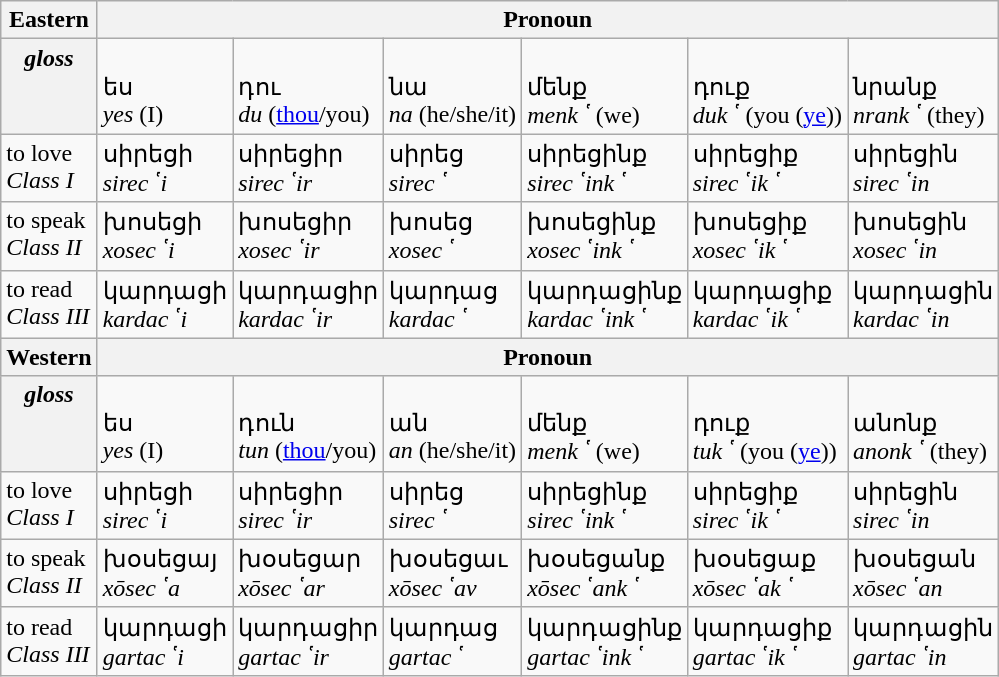<table class="wikitable">
<tr valign=top>
<th>Eastern</th>
<th colspan=6>Pronoun</th>
</tr>
<tr valign=top>
<th><em>gloss</em></th>
<td><br>ես<br><em>yes</em> (I)</td>
<td><br>դու<br><em>du</em> (<a href='#'>thou</a>/you)</td>
<td><br>նա<br><em>na</em> (he/she/it)</td>
<td><br>մենք<br><em>menk῾</em> (we)</td>
<td><br>դուք<br><em>duk῾</em> (you (<a href='#'>ye</a>))</td>
<td><br>նրանք<br><em>nrank῾</em> (they)</td>
</tr>
<tr valign=top>
<td>to love<br><em>Class I</em></td>
<td>սիրեցի<br><em>sirec῾i</em></td>
<td>սիրեցիր<br><em>sirec῾ir</em></td>
<td>սիրեց<br><em>sirec῾</em></td>
<td>սիրեցինք<br><em>sirec῾ink῾</em></td>
<td>սիրեցիք<br><em>sirec῾ik῾</em></td>
<td>սիրեցին<br><em>sirec῾in</em></td>
</tr>
<tr valign=top>
<td>to speak<br><em>Class II</em></td>
<td>խոսեցի<br><em>xosec῾i</em></td>
<td>խոսեցիր<br><em>xosec῾ir</em></td>
<td>խոսեց<br><em>xosec῾</em></td>
<td>խոսեցինք<br><em>xosec῾ink῾</em></td>
<td>խոսեցիք<br><em>xosec῾ik῾</em></td>
<td>խոսեցին<br><em>xosec῾in</em></td>
</tr>
<tr valign=top>
<td>to read<br><em>Class III</em></td>
<td>կարդացի<br><em>kardac῾i</em></td>
<td>կարդացիր<br><em>kardac῾ir</em></td>
<td>կարդաց<br><em>kardac῾</em></td>
<td>կարդացինք<br><em>kardac῾ink῾</em></td>
<td>կարդացիք<br><em>kardac῾ik῾</em></td>
<td>կարդացին<br><em>kardac῾in</em></td>
</tr>
<tr valign=top>
<th>Western</th>
<th colspan=6>Pronoun</th>
</tr>
<tr valign=top>
<th><em>gloss</em></th>
<td><br>ես<br><em>yes</em> (I)</td>
<td><br>դուն<br><em>tun</em> (<a href='#'>thou</a>/you)</td>
<td><br>ան<br><em>an</em> (he/she/it)</td>
<td><br>մենք<br><em>menk῾</em> (we)</td>
<td><br>դուք<br><em>tuk῾</em> (you (<a href='#'>ye</a>))</td>
<td><br>անոնք<br><em>anonk῾</em> (they)</td>
</tr>
<tr valign=top>
<td>to love<br><em>Class I</em></td>
<td>սիրեցի<br><em>sirec῾i</em></td>
<td>սիրեցիր<br><em>sirec῾ir</em></td>
<td>սիրեց<br><em>sirec῾</em></td>
<td>սիրեցինք<br><em>sirec῾ink῾</em></td>
<td>սիրեցիք<br><em>sirec῾ik῾</em></td>
<td>սիրեցին<br><em>sirec῾in</em></td>
</tr>
<tr valign=top>
<td>to speak<br><em>Class II</em></td>
<td>խօսեցայ<br><em>xōsec῾a</em></td>
<td>խօսեցար<br><em>xōsec῾ar</em></td>
<td>խօսեցաւ<br><em>xōsec῾av</em></td>
<td>խօսեցանք<br><em>xōsec῾ank῾</em></td>
<td>խօսեցաք<br><em>xōsec῾ak῾</em></td>
<td>խօսեցան<br><em>xōsec῾an</em></td>
</tr>
<tr valign=top>
<td>to read<br><em>Class III</em></td>
<td>կարդացի<br><em>gartac῾i</em></td>
<td>կարդացիր<br><em>gartac῾ir</em></td>
<td>կարդաց<br><em>gartac῾</em></td>
<td>կարդացինք<br><em>gartac῾ink῾</em></td>
<td>կարդացիք<br><em>gartac῾ik῾</em></td>
<td>կարդացին<br><em>gartac῾in</em></td>
</tr>
</table>
